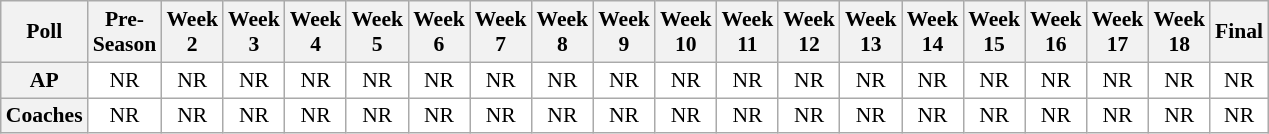<table class="wikitable" style="white-space:nowrap;font-size:90%">
<tr>
<th>Poll</th>
<th>Pre-<br>Season</th>
<th>Week<br>2</th>
<th>Week<br>3</th>
<th>Week<br>4</th>
<th>Week<br>5</th>
<th>Week<br>6</th>
<th>Week<br>7</th>
<th>Week<br>8</th>
<th>Week<br>9</th>
<th>Week<br>10</th>
<th>Week<br>11</th>
<th>Week<br>12</th>
<th>Week<br>13</th>
<th>Week<br>14</th>
<th>Week<br>15</th>
<th>Week<br>16</th>
<th>Week<br>17</th>
<th>Week<br>18</th>
<th>Final</th>
</tr>
<tr style="text-align:center;">
<th>AP</th>
<td style="background:#FFFFFF;">NR</td>
<td style="background:#FFFFFF;">NR</td>
<td style="background:#FFFFFF;">NR</td>
<td style="background:#FFFFFF;">NR</td>
<td style="background:#FFFFFF;">NR</td>
<td style="background:#FFFFFF;">NR</td>
<td style="background:#FFFFFF;">NR</td>
<td style="background:#FFFFFF;">NR</td>
<td style="background:#FFFFFF;">NR</td>
<td style="background:#FFFFFF;">NR</td>
<td style="background:#FFFFFF;">NR</td>
<td style="background:#FFFFFF;">NR</td>
<td style="background:#FFFFFF;">NR</td>
<td style="background:#FFFFFF;">NR</td>
<td style="background:#FFFFFF;">NR</td>
<td style="background:#FFFFFF;">NR</td>
<td style="background:#FFFFFF;">NR</td>
<td style="background:#FFFFFF;">NR</td>
<td style="background:#FFFFFF;">NR</td>
</tr>
<tr style="text-align:center;">
<th>Coaches</th>
<td style="background:#FFFFFF;">NR</td>
<td style="background:#FFFFFF;">NR</td>
<td style="background:#FFFFFF;">NR</td>
<td style="background:#FFFFFF;">NR</td>
<td style="background:#FFFFFF;">NR</td>
<td style="background:#FFFFFF;">NR</td>
<td style="background:#FFFFFF;">NR</td>
<td style="background:#FFFFFF;">NR</td>
<td style="background:#FFFFFF;">NR</td>
<td style="background:#FFFFFF;">NR</td>
<td style="background:#FFFFFF;">NR</td>
<td style="background:#FFFFFF;">NR</td>
<td style="background:#FFFFFF;">NR</td>
<td style="background:#FFFFFF;">NR</td>
<td style="background:#FFFFFF;">NR</td>
<td style="background:#FFFFFF;">NR</td>
<td style="background:#FFFFFF;">NR</td>
<td style="background:#FFFFFF;">NR</td>
<td style="background:#FFFFFF;">NR</td>
</tr>
</table>
